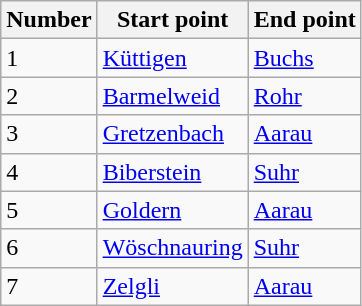<table class="wikitable">
<tr>
<th>Number</th>
<th>Start point</th>
<th>End point</th>
</tr>
<tr>
<td>1</td>
<td><a href='#'>Küttigen</a></td>
<td><a href='#'>Buchs</a></td>
</tr>
<tr>
<td>2</td>
<td><a href='#'>Barmelweid</a></td>
<td><a href='#'>Rohr</a></td>
</tr>
<tr>
<td>3</td>
<td><a href='#'>Gretzenbach</a></td>
<td><a href='#'>Aarau</a></td>
</tr>
<tr>
<td>4</td>
<td><a href='#'>Biberstein</a></td>
<td><a href='#'>Suhr</a></td>
</tr>
<tr>
<td>5</td>
<td><a href='#'>Goldern</a></td>
<td><a href='#'>Aarau</a></td>
</tr>
<tr>
<td>6</td>
<td><a href='#'>Wöschnauring</a></td>
<td><a href='#'>Suhr</a></td>
</tr>
<tr>
<td>7</td>
<td><a href='#'>Zelgli</a></td>
<td><a href='#'>Aarau</a></td>
</tr>
</table>
